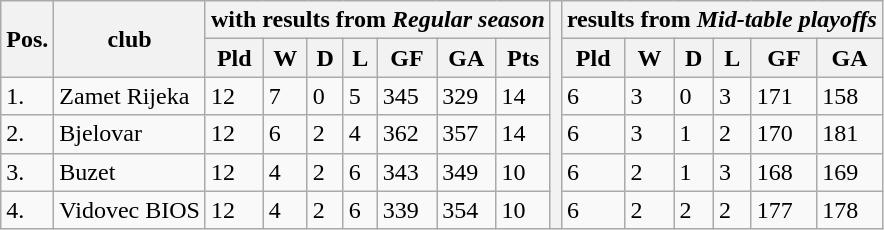<table class="wikitable">
<tr>
<th rowspan="2">Pos.</th>
<th rowspan="2">club</th>
<th colspan="7">with results from <em>Regular season</em></th>
<th rowspan="6"></th>
<th colspan="6">results from <em>Mid-table playoffs</em></th>
</tr>
<tr>
<th>Pld</th>
<th>W</th>
<th>D</th>
<th>L</th>
<th>GF</th>
<th>GA</th>
<th>Pts</th>
<th>Pld</th>
<th>W</th>
<th>D</th>
<th>L</th>
<th>GF</th>
<th>GA</th>
</tr>
<tr>
<td>1.</td>
<td>Zamet Rijeka</td>
<td>12</td>
<td>7</td>
<td>0</td>
<td>5</td>
<td>345</td>
<td>329</td>
<td>14</td>
<td>6</td>
<td>3</td>
<td>0</td>
<td>3</td>
<td>171</td>
<td>158</td>
</tr>
<tr>
<td>2.</td>
<td>Bjelovar</td>
<td>12</td>
<td>6</td>
<td>2</td>
<td>4</td>
<td>362</td>
<td>357</td>
<td>14</td>
<td>6</td>
<td>3</td>
<td>1</td>
<td>2</td>
<td>170</td>
<td>181</td>
</tr>
<tr>
<td>3.</td>
<td>Buzet</td>
<td>12</td>
<td>4</td>
<td>2</td>
<td>6</td>
<td>343</td>
<td>349</td>
<td>10</td>
<td>6</td>
<td>2</td>
<td>1</td>
<td>3</td>
<td>168</td>
<td>169</td>
</tr>
<tr>
<td>4.</td>
<td>Vidovec BIOS</td>
<td>12</td>
<td>4</td>
<td>2</td>
<td>6</td>
<td>339</td>
<td>354</td>
<td>10</td>
<td>6</td>
<td>2</td>
<td>2</td>
<td>2</td>
<td>177</td>
<td>178</td>
</tr>
</table>
